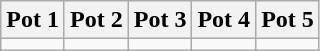<table class="wikitable">
<tr>
<th scope="col" style="width:20%;">Pot 1</th>
<th scope="col" style="width:20%;">Pot 2</th>
<th scope="col" style="width:20%;">Pot 3</th>
<th scope="col" style="width:20%;">Pot 4</th>
<th scope="col" style="width:20%;">Pot 5</th>
</tr>
<tr>
<td></td>
<td></td>
<td></td>
<td></td>
<td></td>
</tr>
</table>
